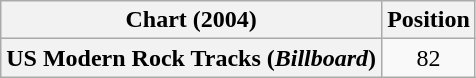<table class="wikitable plainrowheaders" style="text-align:center">
<tr>
<th>Chart (2004)</th>
<th>Position</th>
</tr>
<tr>
<th scope="row">US Modern Rock Tracks (<em>Billboard</em>)</th>
<td>82</td>
</tr>
</table>
